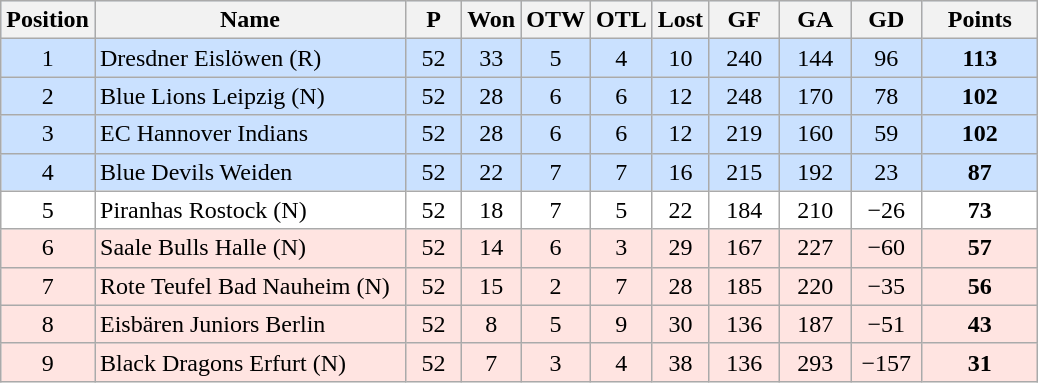<table class="wikitable">
<tr style="background:#cae1ff;">
<th style="width:30px;">Position</th>
<th style="width:200px;">Name</th>
<th style="width:30px;">P</th>
<th style="width:30px;">Won</th>
<th style="width:30px;">OTW</th>
<th style="width:30px;">OTL</th>
<th style="width:30px;">Lost</th>
<th style="width:40px;">GF</th>
<th style="width:40px;">GA</th>
<th style="width:40px;">GD</th>
<th style="width:70px;">Points</th>
</tr>
<tr style="background:#cae1ff; text-align:center;">
<td>1</td>
<td style="text-align:left;">Dresdner Eislöwen (R)</td>
<td>52</td>
<td>33</td>
<td>5</td>
<td>4</td>
<td>10</td>
<td>240</td>
<td>144</td>
<td>96</td>
<td><strong>113</strong></td>
</tr>
<tr style="background:#cae1ff; text-align:center;">
<td>2</td>
<td style="text-align:left;">Blue Lions Leipzig (N)</td>
<td>52</td>
<td>28</td>
<td>6</td>
<td>6</td>
<td>12</td>
<td>248</td>
<td>170</td>
<td>78</td>
<td><strong>102</strong></td>
</tr>
<tr style="background:#cae1ff; text-align:center;">
<td>3</td>
<td style="text-align:left;">EC Hannover Indians</td>
<td>52</td>
<td>28</td>
<td>6</td>
<td>6</td>
<td>12</td>
<td>219</td>
<td>160</td>
<td>59</td>
<td><strong>102</strong></td>
</tr>
<tr style="background:#cae1ff; text-align:center;">
<td>4</td>
<td style="text-align:left;">Blue Devils Weiden</td>
<td>52</td>
<td>22</td>
<td>7</td>
<td>7</td>
<td>16</td>
<td>215</td>
<td>192</td>
<td>23</td>
<td><strong>87</strong></td>
</tr>
<tr style="background:#fff; text-align:center;">
<td>5</td>
<td style="text-align:left;">Piranhas Rostock (N)</td>
<td>52</td>
<td>18</td>
<td>7</td>
<td>5</td>
<td>22</td>
<td>184</td>
<td>210</td>
<td>−26</td>
<td><strong>73</strong></td>
</tr>
<tr style="background:#ffe4e1; text-align:center;">
<td>6</td>
<td style="text-align:left;">Saale Bulls Halle (N)</td>
<td>52</td>
<td>14</td>
<td>6</td>
<td>3</td>
<td>29</td>
<td>167</td>
<td>227</td>
<td>−60</td>
<td><strong>57</strong></td>
</tr>
<tr style="background:#ffe4e1; text-align:center;">
<td>7</td>
<td style="text-align:left;">Rote Teufel Bad Nauheim (N)</td>
<td>52</td>
<td>15</td>
<td>2</td>
<td>7</td>
<td>28</td>
<td>185</td>
<td>220</td>
<td>−35</td>
<td><strong>56</strong></td>
</tr>
<tr style="background:#ffe4e1; text-align:center;">
<td>8</td>
<td style="text-align:left;">Eisbären Juniors Berlin</td>
<td>52</td>
<td>8</td>
<td>5</td>
<td>9</td>
<td>30</td>
<td>136</td>
<td>187</td>
<td>−51</td>
<td><strong>43</strong></td>
</tr>
<tr style="background:#ffe4e1; text-align:center;">
<td>9</td>
<td style="text-align:left;">Black Dragons Erfurt (N)</td>
<td>52</td>
<td>7</td>
<td>3</td>
<td>4</td>
<td>38</td>
<td>136</td>
<td>293</td>
<td>−157</td>
<td><strong>31</strong></td>
</tr>
</table>
